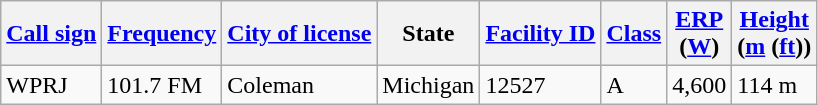<table class="wikitable sortable">
<tr>
<th><a href='#'>Call sign</a></th>
<th data-sort-type="number"><a href='#'>Frequency</a></th>
<th><a href='#'>City of license</a></th>
<th>State</th>
<th><a href='#'>Facility ID</a></th>
<th><a href='#'>Class</a></th>
<th data-sort-type="number"><a href='#'>ERP</a><br>(<a href='#'>W</a>)</th>
<th data-sort-type="number"><a href='#'>Height</a><br>(<a href='#'>m</a> (<a href='#'>ft</a>))</th>
</tr>
<tr>
<td>WPRJ</td>
<td>101.7 FM</td>
<td>Coleman</td>
<td>Michigan</td>
<td>12527</td>
<td>A</td>
<td>4,600</td>
<td>114 m</td>
</tr>
</table>
